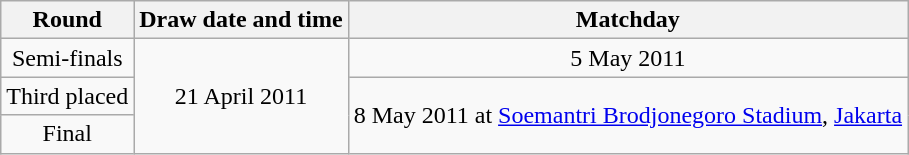<table class="wikitable" style="text-align:center">
<tr>
<th>Round</th>
<th>Draw date and time</th>
<th>Matchday</th>
</tr>
<tr>
<td>Semi-finals</td>
<td rowspan=3>21 April 2011</td>
<td>5 May 2011</td>
</tr>
<tr>
<td>Third placed</td>
<td rowspan=2>8 May 2011 at <a href='#'>Soemantri Brodjonegoro Stadium</a>, <a href='#'>Jakarta</a></td>
</tr>
<tr>
<td>Final</td>
</tr>
</table>
